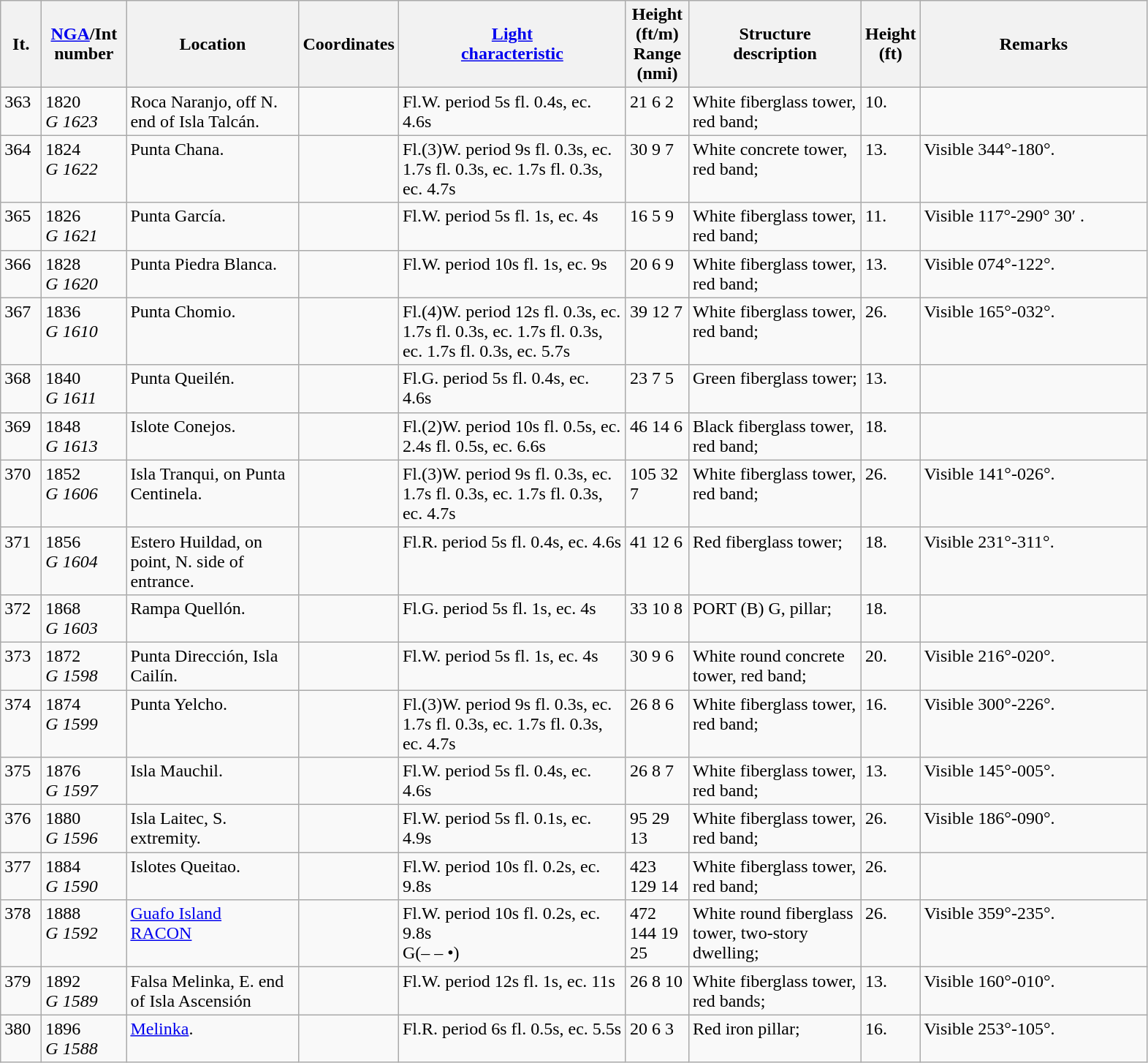<table class="wikitable">
<tr>
<th width="30">It.</th>
<th width="70"><a href='#'>NGA</a>/Int<br>number</th>
<th width="150">Location</th>
<th width="80">Coordinates</th>
<th width="200"><a href='#'>Light<br>characteristic</a></th>
<th width="50">Height (ft/m)<br>Range (nmi)</th>
<th width="150">Structure<br>description</th>
<th width="30">Height (ft)</th>
<th width="200">Remarks</th>
</tr>
<tr valign="top">
<td>363</td>
<td>1820<br><em>G 1623</em></td>
<td>Roca Naranjo, off N. end of Isla Talcán.</td>
<td></td>
<td>Fl.W. period 5s fl. 0.4s, ec. 4.6s</td>
<td>21 6 2</td>
<td>White fiberglass tower, red band;</td>
<td>10.</td>
<td></td>
</tr>
<tr valign="top">
<td>364</td>
<td>1824<br><em>G 1622</em></td>
<td>Punta Chana.</td>
<td></td>
<td>Fl.(3)W. period 9s fl. 0.3s, ec. 1.7s fl. 0.3s, ec. 1.7s fl. 0.3s, ec. 4.7s</td>
<td>30 9 7</td>
<td>White concrete tower, red band;</td>
<td>13.</td>
<td>Visible 344°-180°.</td>
</tr>
<tr valign="top">
<td>365</td>
<td>1826<br><em>G 1621</em></td>
<td>Punta García.</td>
<td></td>
<td>Fl.W. period 5s fl. 1s, ec. 4s</td>
<td>16 5 9</td>
<td>White fiberglass tower, red band;</td>
<td>11.</td>
<td>Visible 117°-290° 30′ .</td>
</tr>
<tr valign="top">
<td>366</td>
<td>1828<br><em>G 1620</em></td>
<td>Punta Piedra Blanca.</td>
<td></td>
<td>Fl.W. period 10s fl. 1s, ec. 9s</td>
<td>20 6 9</td>
<td>White fiberglass tower, red band;</td>
<td>13.</td>
<td>Visible 074°-122°.</td>
</tr>
<tr valign="top">
<td>367</td>
<td>1836<br><em>G 1610</em></td>
<td>Punta Chomio.</td>
<td></td>
<td>Fl.(4)W. period 12s fl. 0.3s, ec. 1.7s fl. 0.3s, ec. 1.7s fl. 0.3s, ec. 1.7s fl. 0.3s, ec. 5.7s</td>
<td>39 12 7</td>
<td>White fiberglass tower, red band;</td>
<td>26.</td>
<td>Visible 165°-032°.</td>
</tr>
<tr valign="top">
<td>368</td>
<td>1840<br><em>G 1611</em></td>
<td>Punta Queilén.</td>
<td></td>
<td>Fl.G. period 5s fl. 0.4s, ec. 4.6s</td>
<td>23 7 5</td>
<td>Green fiberglass tower;</td>
<td>13.</td>
<td></td>
</tr>
<tr valign="top">
<td>369</td>
<td>1848<br><em>G 1613</em></td>
<td>Islote Conejos.</td>
<td></td>
<td>Fl.(2)W. period 10s fl. 0.5s, ec. 2.4s fl. 0.5s, ec. 6.6s</td>
<td>46 14 6</td>
<td>Black fiberglass tower, red band;</td>
<td>18.</td>
<td></td>
</tr>
<tr valign="top">
<td>370</td>
<td>1852<br><em>G 1606</em></td>
<td>Isla Tranqui, on Punta Centinela.</td>
<td></td>
<td>Fl.(3)W. period 9s fl. 0.3s, ec. 1.7s fl. 0.3s, ec. 1.7s fl. 0.3s, ec. 4.7s</td>
<td>105 32 7</td>
<td>White fiberglass tower, red band;</td>
<td>26.</td>
<td>Visible 141°-026°.</td>
</tr>
<tr valign="top">
<td>371</td>
<td>1856<br><em>G 1604</em></td>
<td>Estero Huildad, on point, N. side of entrance.</td>
<td></td>
<td>Fl.R. period 5s fl. 0.4s, ec. 4.6s</td>
<td>41 12 6</td>
<td>Red fiberglass tower;</td>
<td>18.</td>
<td>Visible 231°-311°.</td>
</tr>
<tr valign="top">
<td>372</td>
<td>1868<br><em>G 1603</em></td>
<td>Rampa Quellón.</td>
<td></td>
<td>Fl.G. period 5s fl. 1s, ec. 4s</td>
<td>33 10 8</td>
<td>PORT  (B) G, pillar;</td>
<td>18.</td>
<td></td>
</tr>
<tr valign="top">
<td>373</td>
<td>1872<br><em>G 1598</em></td>
<td>Punta Dirección, Isla Cailín.</td>
<td></td>
<td>Fl.W. period 5s fl. 1s, ec. 4s</td>
<td>30 9 6</td>
<td>White round concrete tower, red  band;</td>
<td>20.</td>
<td>Visible 216°-020°.</td>
</tr>
<tr valign="top">
<td>374</td>
<td>1874<br><em>G 1599</em></td>
<td>Punta Yelcho.</td>
<td></td>
<td>Fl.(3)W. period 9s fl. 0.3s, ec. 1.7s fl. 0.3s, ec. 1.7s fl. 0.3s, ec. 4.7s</td>
<td>26 8 6</td>
<td>White fiberglass tower, red band;</td>
<td>16.</td>
<td>Visible 300°-226°.</td>
</tr>
<tr valign="top">
<td>375</td>
<td>1876<br><em>G 1597</em></td>
<td>Isla Mauchil.</td>
<td></td>
<td>Fl.W. period 5s fl. 0.4s, ec. 4.6s</td>
<td>26 8 7</td>
<td>White fiberglass tower, red band;</td>
<td>13.</td>
<td>Visible 145°-005°.</td>
</tr>
<tr valign="top">
<td>376</td>
<td>1880<br><em>G 1596</em></td>
<td>Isla Laitec, S. extremity.</td>
<td></td>
<td>Fl.W. period 5s fl. 0.1s, ec. 4.9s</td>
<td>95 29 13</td>
<td>White fiberglass tower, red band;</td>
<td>26.</td>
<td>Visible 186°-090°.</td>
</tr>
<tr valign="top">
<td>377</td>
<td>1884<br><em>G 1590</em></td>
<td>Islotes Queitao.</td>
<td></td>
<td>Fl.W. period 10s fl. 0.2s, ec. 9.8s</td>
<td>423 129 14</td>
<td>White fiberglass tower, red band;</td>
<td>26.</td>
<td></td>
</tr>
<tr valign="top">
<td>378</td>
<td>1888<br><em>G 1592</em></td>
<td><a href='#'>Guafo Island</a> <br> <a href='#'>RACON</a></td>
<td></td>
<td>Fl.W. period 10s fl. 0.2s, ec. 9.8s <br> G(– – •)</td>
<td>472 144 19 <br> 25</td>
<td>White round fiberglass tower,  two-story dwelling;</td>
<td>26.</td>
<td>Visible 359°-235°.</td>
</tr>
<tr valign="top">
<td>379</td>
<td>1892<br><em>G 1589</em></td>
<td>Falsa Melinka, E. end of Isla Ascensión</td>
<td></td>
<td>Fl.W. period 12s fl. 1s, ec. 11s</td>
<td>26 8 10</td>
<td>White fiberglass tower, red  bands;</td>
<td>13.</td>
<td>Visible 160°-010°.</td>
</tr>
<tr valign="top">
<td>380</td>
<td>1896<br><em>G 1588</em></td>
<td><a href='#'>Melinka</a>.</td>
<td></td>
<td>Fl.R. period 6s fl. 0.5s, ec. 5.5s</td>
<td>20 6 3</td>
<td>Red iron pillar;</td>
<td>16.</td>
<td>Visible 253°-105°.</td>
</tr>
</table>
